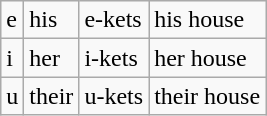<table class="wikitable">
<tr>
<td>e</td>
<td>his</td>
<td>e-kets</td>
<td>his house</td>
</tr>
<tr>
<td>i</td>
<td>her</td>
<td>i-kets</td>
<td>her house</td>
</tr>
<tr>
<td>u</td>
<td>their</td>
<td>u-kets</td>
<td>their house</td>
</tr>
</table>
